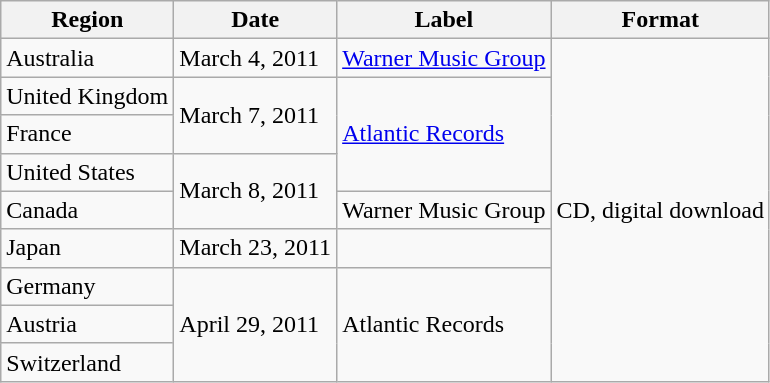<table class="wikitable">
<tr>
<th>Region</th>
<th>Date</th>
<th>Label</th>
<th>Format</th>
</tr>
<tr>
<td>Australia</td>
<td>March 4, 2011</td>
<td><a href='#'>Warner Music Group</a></td>
<td rowspan="9">CD, digital download</td>
</tr>
<tr>
<td>United Kingdom</td>
<td rowspan="2">March 7, 2011</td>
<td rowspan="3"><a href='#'>Atlantic Records</a></td>
</tr>
<tr>
<td>France</td>
</tr>
<tr>
<td>United States</td>
<td rowspan="2">March 8, 2011</td>
</tr>
<tr>
<td>Canada</td>
<td>Warner Music Group</td>
</tr>
<tr>
<td>Japan</td>
<td>March 23, 2011</td>
</tr>
<tr>
<td>Germany</td>
<td rowspan="3">April 29, 2011</td>
<td rowspan="3">Atlantic Records</td>
</tr>
<tr>
<td>Austria</td>
</tr>
<tr>
<td>Switzerland</td>
</tr>
</table>
